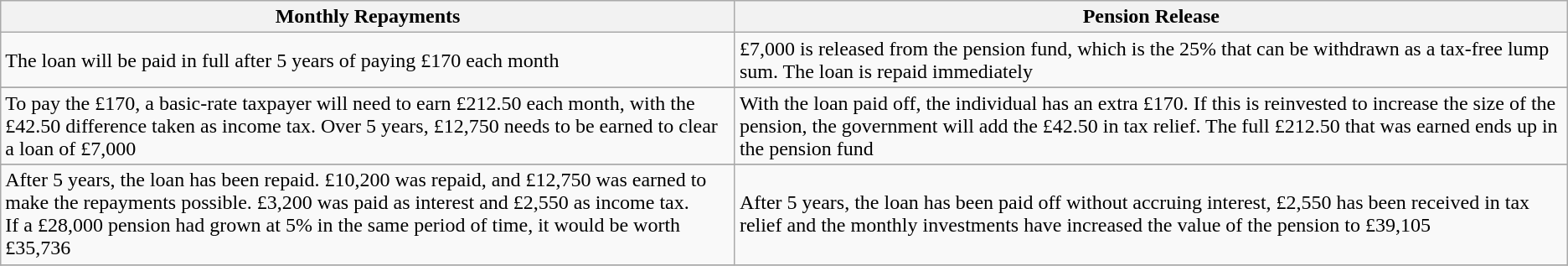<table class="wikitable">
<tr>
<th scope="col">Monthly Repayments</th>
<th colspan="2">Pension Release</th>
</tr>
<tr>
<td>The loan will be paid in full after 5 years of paying £170 each month</td>
<td colspan="3">£7,000 is released from the pension fund, which is the 25% that can be withdrawn as a tax-free lump sum. The loan is repaid immediately</td>
</tr>
<tr>
</tr>
<tr>
<td>To pay the £170, a basic-rate taxpayer will need to earn £212.50 each month, with the £42.50 difference taken as income tax. Over 5 years, £12,750 needs to be earned to clear a loan of £7,000</td>
<td colspan="3">With the loan paid off, the individual has an extra £170. If this is reinvested to increase the size of the pension, the government will add the £42.50 in tax relief. The full £212.50 that was earned ends up in the pension fund</td>
</tr>
<tr>
</tr>
<tr>
<td>After 5 years, the loan has been repaid. £10,200 was repaid, and £12,750 was earned to make the repayments possible. £3,200 was paid as interest and £2,550 as income tax.<br>If a £28,000 pension had grown at 5% in the same period of time, it would be worth £35,736</td>
<td colspan="3">After 5 years, the loan has been paid off without accruing interest, £2,550 has been received in tax relief and the monthly investments have increased the value of the pension to £39,105</td>
</tr>
<tr>
</tr>
</table>
